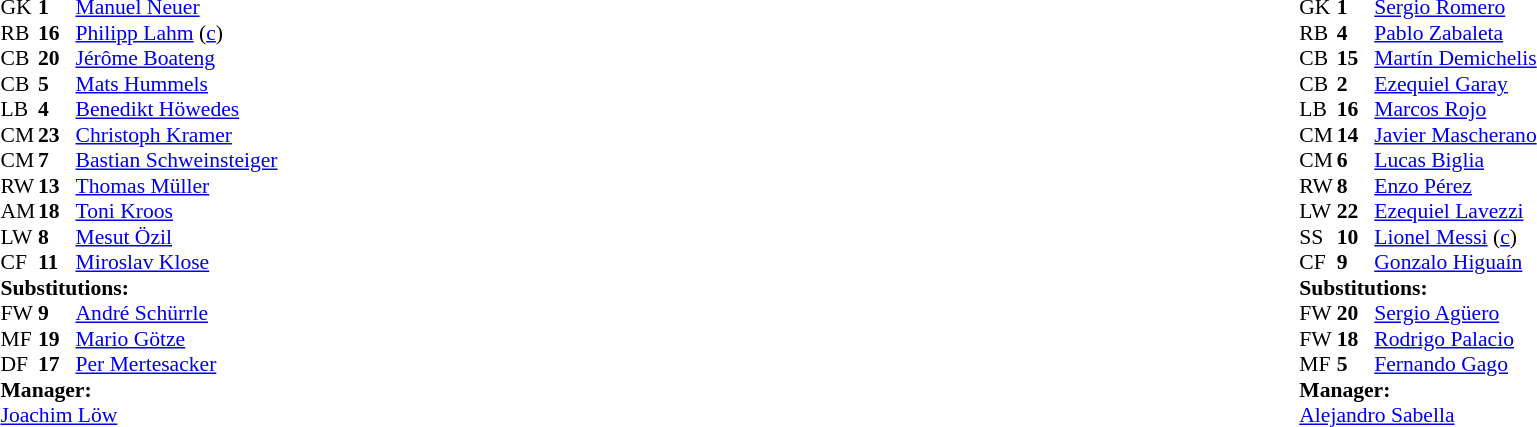<table width="100%">
<tr>
<td valign="top" width="40%"><br><table style="font-size:90%" cellspacing="0" cellpadding="0">
<tr>
<th width=25></th>
<th width=25></th>
</tr>
<tr>
<td>GK</td>
<td><strong>1</strong></td>
<td><a href='#'>Manuel Neuer</a></td>
</tr>
<tr>
<td>RB</td>
<td><strong>16</strong></td>
<td><a href='#'>Philipp Lahm</a> (<a href='#'>c</a>)</td>
</tr>
<tr>
<td>CB</td>
<td><strong>20</strong></td>
<td><a href='#'>Jérôme Boateng</a></td>
</tr>
<tr>
<td>CB</td>
<td><strong>5</strong></td>
<td><a href='#'>Mats Hummels</a></td>
</tr>
<tr>
<td>LB</td>
<td><strong>4</strong></td>
<td><a href='#'>Benedikt Höwedes</a></td>
<td></td>
</tr>
<tr>
<td>CM</td>
<td><strong>23</strong></td>
<td><a href='#'>Christoph Kramer</a></td>
<td></td>
<td></td>
</tr>
<tr>
<td>CM</td>
<td><strong>7</strong></td>
<td><a href='#'>Bastian Schweinsteiger</a></td>
<td></td>
</tr>
<tr>
<td>RW</td>
<td><strong>13</strong></td>
<td><a href='#'>Thomas Müller</a></td>
</tr>
<tr>
<td>AM</td>
<td><strong>18</strong></td>
<td><a href='#'>Toni Kroos</a></td>
</tr>
<tr>
<td>LW</td>
<td><strong>8</strong></td>
<td><a href='#'>Mesut Özil</a></td>
<td></td>
<td></td>
</tr>
<tr>
<td>CF</td>
<td><strong>11</strong></td>
<td><a href='#'>Miroslav Klose</a></td>
<td></td>
<td></td>
</tr>
<tr>
<td colspan=3><strong>Substitutions:</strong></td>
</tr>
<tr>
<td>FW</td>
<td><strong>9</strong></td>
<td><a href='#'>André Schürrle</a></td>
<td></td>
<td></td>
</tr>
<tr>
<td>MF</td>
<td><strong>19</strong></td>
<td><a href='#'>Mario Götze</a></td>
<td></td>
<td></td>
</tr>
<tr>
<td>DF</td>
<td><strong>17</strong></td>
<td><a href='#'>Per Mertesacker</a></td>
<td></td>
<td></td>
</tr>
<tr>
<td colspan=3><strong>Manager:</strong></td>
</tr>
<tr>
<td colspan=3><a href='#'>Joachim Löw</a></td>
</tr>
</table>
</td>
<td valign="top"></td>
<td valign="top" width="50%"><br><table style="font-size:90%;margin:auto" cellspacing="0" cellpadding="0">
<tr>
<th width=25></th>
<th width=25></th>
</tr>
<tr>
<td>GK</td>
<td><strong>1</strong></td>
<td><a href='#'>Sergio Romero</a></td>
</tr>
<tr>
<td>RB</td>
<td><strong>4</strong></td>
<td><a href='#'>Pablo Zabaleta</a></td>
</tr>
<tr>
<td>CB</td>
<td><strong>15</strong></td>
<td><a href='#'>Martín Demichelis</a></td>
</tr>
<tr>
<td>CB</td>
<td><strong>2</strong></td>
<td><a href='#'>Ezequiel Garay</a></td>
</tr>
<tr>
<td>LB</td>
<td><strong>16</strong></td>
<td><a href='#'>Marcos Rojo</a></td>
</tr>
<tr>
<td>CM</td>
<td><strong>14</strong></td>
<td><a href='#'>Javier Mascherano</a></td>
<td></td>
</tr>
<tr>
<td>CM</td>
<td><strong>6</strong></td>
<td><a href='#'>Lucas Biglia</a></td>
</tr>
<tr>
<td>RW</td>
<td><strong>8</strong></td>
<td><a href='#'>Enzo Pérez</a></td>
<td></td>
<td></td>
</tr>
<tr>
<td>LW</td>
<td><strong>22</strong></td>
<td><a href='#'>Ezequiel Lavezzi</a></td>
<td></td>
<td></td>
</tr>
<tr>
<td>SS</td>
<td><strong>10</strong></td>
<td><a href='#'>Lionel Messi</a> (<a href='#'>c</a>)</td>
</tr>
<tr>
<td>CF</td>
<td><strong>9</strong></td>
<td><a href='#'>Gonzalo Higuaín</a></td>
<td></td>
<td></td>
</tr>
<tr>
<td colspan=3><strong>Substitutions:</strong></td>
</tr>
<tr>
<td>FW</td>
<td><strong>20</strong></td>
<td><a href='#'>Sergio Agüero</a></td>
<td></td>
<td></td>
</tr>
<tr>
<td>FW</td>
<td><strong>18</strong></td>
<td><a href='#'>Rodrigo Palacio</a></td>
<td></td>
<td></td>
</tr>
<tr>
<td>MF</td>
<td><strong>5</strong></td>
<td><a href='#'>Fernando Gago</a></td>
<td></td>
<td></td>
</tr>
<tr>
<td colspan=3><strong>Manager:</strong></td>
</tr>
<tr>
<td colspan=3><a href='#'>Alejandro Sabella</a></td>
</tr>
</table>
</td>
</tr>
</table>
